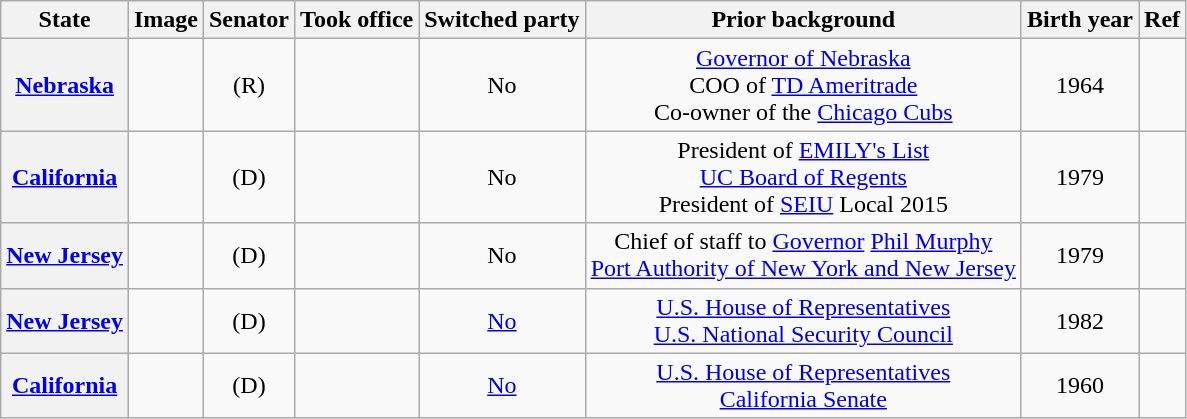<table class="sortable wikitable" style="text-align:center">
<tr>
<th>State</th>
<th>Image</th>
<th>Senator</th>
<th>Took office</th>
<th>Switched party</th>
<th>Prior background</th>
<th>Birth year</th>
<th>Ref</th>
</tr>
<tr>
<th><a href='#'>Nebraska</a></th>
<td></td>
<td> (R)</td>
<td></td>
<td>No<br></td>
<td><a href='#'>Governor of Nebraska</a><br>COO of <a href='#'>TD Ameritrade</a><br>Co-owner of the <a href='#'>Chicago Cubs</a></td>
<td>1964</td>
<td></td>
</tr>
<tr>
<th><a href='#'>California</a></th>
<td></td>
<td> (D)</td>
<td></td>
<td>No<br></td>
<td>President of <a href='#'>EMILY's List</a><br><a href='#'>UC Board of Regents</a><br>President of <a href='#'>SEIU</a> Local 2015</td>
<td>1979</td>
<td></td>
</tr>
<tr>
<th><a href='#'>New Jersey</a></th>
<td></td>
<td> (D)</td>
<td></td>
<td>No<br></td>
<td>Chief of staff to <a href='#'>Governor</a> <a href='#'>Phil Murphy</a><br><a href='#'>Port Authority of New York and New Jersey</a></td>
<td>1979</td>
<td></td>
</tr>
<tr>
<th><a href='#'>New Jersey</a></th>
<td></td>
<td> (D)</td>
<td></td>
<td><a href='#'>No</a><br></td>
<td><a href='#'>U.S. House of Representatives</a><br><a href='#'>U.S. National Security Council</a></td>
<td>1982</td>
<td><br></td>
</tr>
<tr>
<th><a href='#'>California</a></th>
<td></td>
<td> (D)</td>
<td></td>
<td><a href='#'>No</a><br></td>
<td><a href='#'>U.S. House of Representatives</a><br><a href='#'>California Senate</a></td>
<td>1960</td>
<td><br></td>
</tr>
</table>
